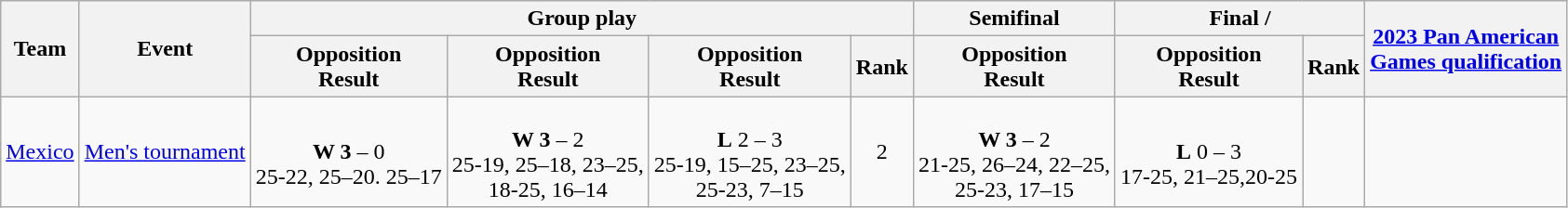<table class="wikitable" style="text-align:center">
<tr>
<th rowspan="2">Team</th>
<th rowspan="2">Event</th>
<th colspan="4">Group play</th>
<th>Semifinal</th>
<th colspan="2">Final / </th>
<th style="white-space: nowrap;" rowspan="2"><a href='#'>2023 Pan American <br> Games qualification</a></th>
</tr>
<tr>
<th>Opposition<br>Result</th>
<th>Opposition<br>Result</th>
<th>Opposition<br>Result</th>
<th>Rank</th>
<th>Opposition<br>Result</th>
<th>Opposition<br>Result</th>
<th>Rank</th>
</tr>
<tr>
<td align="left"><a href='#'>Mexico</a></td>
<td align="left"><a href='#'>Men's tournament</a></td>
<td style="white-space: nowrap;"><br><strong>W 3</strong> – 0<br>25-22, 25–20. 25–17</td>
<td style="white-space: nowrap;"><br><strong>W 3</strong> – 2<br>25-19, 25–18, 23–25,<br>18-25, 16–14</td>
<td style="white-space: nowrap;"><br><strong>L</strong> 2 – 3<br>25-19, 15–25, 23–25,<br>25-23, 7–15</td>
<td>2</td>
<td style="white-space: nowrap;"><br><strong>W 3</strong> – 2<br>21-25, 26–24, 22–25,<br>25-23, 17–15</td>
<td style="white-space: nowrap;"><br><strong>L</strong> 0 – 3<br>17-25, 21–25,20-25</td>
<td></td>
<td></td>
</tr>
</table>
